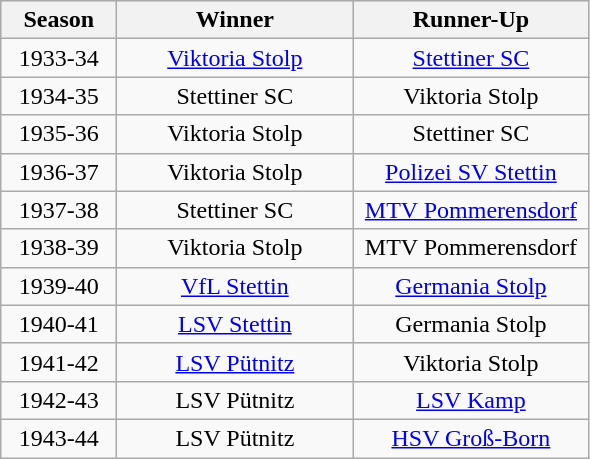<table class="wikitable">
<tr align="center" bgcolor="#dfdfdf">
<th width="70">Season</th>
<th width="150">Winner</th>
<th width="150">Runner-Up</th>
</tr>
<tr align="center">
<td>1933-34</td>
<td><a href='#'>Viktoria Stolp</a></td>
<td><a href='#'>Stettiner SC</a></td>
</tr>
<tr align="center">
<td>1934-35</td>
<td>Stettiner SC</td>
<td>Viktoria Stolp</td>
</tr>
<tr align="center">
<td>1935-36</td>
<td>Viktoria Stolp</td>
<td>Stettiner SC</td>
</tr>
<tr align="center">
<td>1936-37</td>
<td>Viktoria Stolp</td>
<td><a href='#'>Polizei SV Stettin</a></td>
</tr>
<tr align="center">
<td>1937-38</td>
<td>Stettiner SC</td>
<td><a href='#'>MTV Pommerensdorf</a></td>
</tr>
<tr align="center">
<td>1938-39</td>
<td>Viktoria Stolp</td>
<td>MTV Pommerensdorf</td>
</tr>
<tr align="center">
<td>1939-40</td>
<td><a href='#'>VfL Stettin</a></td>
<td><a href='#'>Germania Stolp</a></td>
</tr>
<tr align="center">
<td>1940-41</td>
<td><a href='#'>LSV Stettin</a></td>
<td>Germania Stolp</td>
</tr>
<tr align="center">
<td>1941-42</td>
<td><a href='#'>LSV Pütnitz</a></td>
<td>Viktoria Stolp</td>
</tr>
<tr align="center">
<td>1942-43</td>
<td>LSV Pütnitz</td>
<td><a href='#'>LSV Kamp</a></td>
</tr>
<tr align="center">
<td>1943-44</td>
<td>LSV Pütnitz</td>
<td><a href='#'>HSV Groß-Born</a></td>
</tr>
</table>
